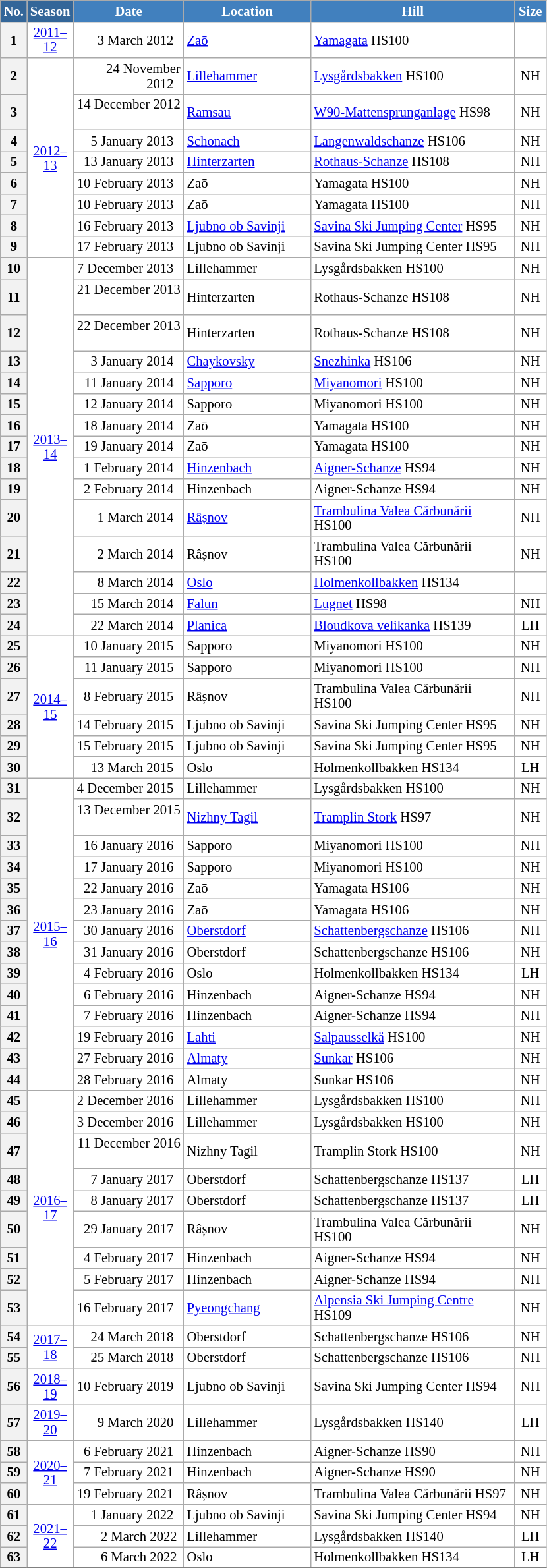<table class="wikitable sortable" style="font-size:86%; line-height:15px; text-align:left; border:grey solid 1px; border-collapse:collapse; background:#ffffff;">
<tr style="background:#efefef;">
<th style="background-color:#369; color:white; width:10px;">No.</th>
<th style="background-color:#369; color:white;  width:30px;">Season</th>
<th style="background-color:#4180be; color:white; width:105px;">Date</th>
<th style="background-color:#4180be; color:white; width:122px;">Location</th>
<th style="background-color:#4180be; color:white; width:200px;">Hill</th>
<th style="background-color:#4180be; color:white; width:25px;">Size</th>
</tr>
<tr>
<th scope=row style="text-align:center;">1</th>
<td align=center><a href='#'>2011–12</a></td>
<td align=right>3 March 2012  </td>
<td> <a href='#'>Zaō</a></td>
<td><a href='#'>Yamagata</a> HS100</td>
<td align=center></td>
</tr>
<tr>
<th scope=row style="text-align:center;">2</th>
<td rowspan=8 align=center><a href='#'>2012–13</a></td>
<td align=right>24 November 2012  </td>
<td> <a href='#'>Lillehammer</a></td>
<td><a href='#'>Lysgårdsbakken</a> HS100</td>
<td align=center>NH</td>
</tr>
<tr>
<th scope=row style="text-align:center;">3</th>
<td align=right>14 December 2012  </td>
<td> <a href='#'>Ramsau</a></td>
<td><a href='#'>W90-Mattensprunganlage</a> HS98</td>
<td align=center>NH</td>
</tr>
<tr>
<th scope=row style="text-align:center;">4</th>
<td align=right>5 January 2013  </td>
<td> <a href='#'>Schonach</a></td>
<td><a href='#'>Langenwaldschanze</a> HS106</td>
<td align=center>NH</td>
</tr>
<tr>
<th scope=row style="text-align:center;">5</th>
<td align=right>13 January 2013  </td>
<td> <a href='#'>Hinterzarten</a></td>
<td><a href='#'>Rothaus-Schanze</a> HS108</td>
<td align=center>NH</td>
</tr>
<tr>
<th scope=row style="text-align:center;">6</th>
<td align=right>10 February 2013  </td>
<td> Zaō</td>
<td>Yamagata HS100</td>
<td align=center>NH</td>
</tr>
<tr>
<th scope=row style="text-align:center;">7</th>
<td align=right>10 February 2013  </td>
<td> Zaō</td>
<td>Yamagata HS100</td>
<td align=center>NH</td>
</tr>
<tr>
<th scope=row style="text-align:center;">8</th>
<td align=right>16 February 2013  </td>
<td> <a href='#'>Ljubno ob Savinji</a></td>
<td><a href='#'>Savina Ski Jumping Center</a> HS95</td>
<td align=center>NH</td>
</tr>
<tr>
<th scope=row style="text-align:center;">9</th>
<td align=right>17 February 2013  </td>
<td> Ljubno ob Savinji</td>
<td>Savina Ski Jumping Center HS95</td>
<td align=center>NH</td>
</tr>
<tr>
<th scope=row style="text-align:center;">10</th>
<td rowspan=15 align=center><a href='#'>2013–14</a></td>
<td align=right>7 December 2013  </td>
<td> Lillehammer</td>
<td>Lysgårdsbakken HS100</td>
<td align=center>NH</td>
</tr>
<tr>
<th scope=row style="text-align:center;">11</th>
<td align=right>21 December 2013  </td>
<td> Hinterzarten</td>
<td>Rothaus-Schanze HS108</td>
<td align=center>NH</td>
</tr>
<tr>
<th scope=row style="text-align:center;">12</th>
<td align=right>22 December 2013  </td>
<td> Hinterzarten</td>
<td>Rothaus-Schanze HS108</td>
<td align=center>NH</td>
</tr>
<tr>
<th scope=row style="text-align:center;">13</th>
<td align=right>3 January 2014  </td>
<td> <a href='#'>Chaykovsky</a></td>
<td><a href='#'>Snezhinka</a> HS106</td>
<td align=center>NH</td>
</tr>
<tr>
<th scope=row style="text-align:center;">14</th>
<td align=right>11 January 2014  </td>
<td> <a href='#'>Sapporo</a></td>
<td><a href='#'>Miyanomori</a> HS100</td>
<td align=center>NH</td>
</tr>
<tr>
<th scope=row style="text-align:center;">15</th>
<td align=right>12 January 2014  </td>
<td> Sapporo</td>
<td>Miyanomori HS100</td>
<td align=center>NH</td>
</tr>
<tr>
<th scope=row style="text-align:center;">16</th>
<td align=right>18 January 2014  </td>
<td> Zaō</td>
<td>Yamagata HS100</td>
<td align=center>NH</td>
</tr>
<tr>
<th scope=row style="text-align:center;">17</th>
<td align=right>19 January 2014  </td>
<td> Zaō</td>
<td>Yamagata HS100</td>
<td align=center>NH</td>
</tr>
<tr>
<th scope=row style="text-align:center;">18</th>
<td align=right>1 February 2014  </td>
<td> <a href='#'>Hinzenbach</a></td>
<td><a href='#'>Aigner-Schanze</a> HS94</td>
<td align=center>NH</td>
</tr>
<tr>
<th scope=row style="text-align:center;">19</th>
<td align=right>2 February 2014  </td>
<td> Hinzenbach</td>
<td>Aigner-Schanze HS94</td>
<td align=center>NH</td>
</tr>
<tr>
<th scope=row style="text-align:center;">20</th>
<td align=right>1 March 2014  </td>
<td> <a href='#'>Râșnov</a></td>
<td><a href='#'>Trambulina Valea Cărbunării</a> HS100</td>
<td align=center>NH</td>
</tr>
<tr>
<th scope=row style="text-align:center;">21</th>
<td align=right>2 March 2014  </td>
<td> Râșnov</td>
<td>Trambulina Valea Cărbunării HS100</td>
<td align=center>NH</td>
</tr>
<tr>
<th scope=row style="text-align:center;">22</th>
<td align=right>8 March 2014  </td>
<td> <a href='#'>Oslo</a></td>
<td><a href='#'>Holmenkollbakken</a> HS134</td>
<td align=center></td>
</tr>
<tr>
<th scope=row style="text-align:center;">23</th>
<td align=right>15 March 2014  </td>
<td> <a href='#'>Falun</a></td>
<td><a href='#'>Lugnet</a> HS98</td>
<td align=center>NH</td>
</tr>
<tr>
<th scope=row style="text-align:center;">24</th>
<td align=right>22 March 2014  </td>
<td> <a href='#'>Planica</a></td>
<td><a href='#'>Bloudkova velikanka</a> HS139</td>
<td align=center>LH</td>
</tr>
<tr>
<th scope=row style="text-align:center;">25</th>
<td rowspan=6 align=center><a href='#'>2014–15</a></td>
<td align=right>10 January 2015  </td>
<td> Sapporo</td>
<td>Miyanomori HS100</td>
<td align=center>NH</td>
</tr>
<tr>
<th scope=row style="text-align:center;">26</th>
<td align=right>11 January 2015  </td>
<td> Sapporo</td>
<td>Miyanomori HS100</td>
<td align=center>NH</td>
</tr>
<tr>
<th scope=row style="text-align:center;">27</th>
<td align=right>8 February 2015  </td>
<td> Râșnov</td>
<td>Trambulina Valea Cărbunării HS100</td>
<td align=center>NH</td>
</tr>
<tr>
<th scope=row style="text-align:center;">28</th>
<td align=right>14 February 2015  </td>
<td> Ljubno ob Savinji</td>
<td>Savina Ski Jumping Center HS95</td>
<td align=center>NH</td>
</tr>
<tr>
<th scope=row style="text-align:center;">29</th>
<td align=right>15 February 2015  </td>
<td> Ljubno ob Savinji</td>
<td>Savina Ski Jumping Center HS95</td>
<td align=center>NH</td>
</tr>
<tr>
<th scope=row style="text-align:center;">30</th>
<td align=right>13 March 2015  </td>
<td> Oslo</td>
<td>Holmenkollbakken HS134</td>
<td align=center>LH</td>
</tr>
<tr>
<th scope=row style="text-align:center;">31</th>
<td rowspan=14 align=center><a href='#'>2015–16</a></td>
<td align=right>4 December 2015  </td>
<td> Lillehammer</td>
<td>Lysgårdsbakken HS100</td>
<td align=center>NH</td>
</tr>
<tr>
<th scope=row style="text-align:center;">32</th>
<td align=right>13 December 2015  </td>
<td> <a href='#'>Nizhny Tagil</a></td>
<td><a href='#'>Tramplin Stork</a> HS97</td>
<td align=center>NH</td>
</tr>
<tr>
<th scope=row style="text-align:center;">33</th>
<td align=right>16 January 2016  </td>
<td> Sapporo</td>
<td>Miyanomori HS100</td>
<td align=center>NH</td>
</tr>
<tr>
<th scope=row style="text-align:center;">34</th>
<td align=right>17 January 2016  </td>
<td> Sapporo</td>
<td>Miyanomori HS100</td>
<td align=center>NH</td>
</tr>
<tr>
<th scope=row style="text-align:center;">35</th>
<td align=right>22 January 2016  </td>
<td> Zaō</td>
<td>Yamagata HS106</td>
<td align=center>NH</td>
</tr>
<tr>
<th scope=row style="text-align:center;">36</th>
<td align=right>23 January 2016  </td>
<td> Zaō</td>
<td>Yamagata HS106</td>
<td align=center>NH</td>
</tr>
<tr>
<th scope=row style="text-align:center;">37</th>
<td align=right>30 January 2016  </td>
<td> <a href='#'>Oberstdorf</a></td>
<td><a href='#'>Schattenbergschanze</a> HS106</td>
<td align=center>NH</td>
</tr>
<tr>
<th scope=row style="text-align:center;">38</th>
<td align=right>31 January 2016  </td>
<td> Oberstdorf</td>
<td>Schattenbergschanze HS106</td>
<td align=center>NH</td>
</tr>
<tr>
<th scope=row style="text-align:center;">39</th>
<td align=right>4 February 2016  </td>
<td> Oslo</td>
<td>Holmenkollbakken HS134</td>
<td align=center>LH</td>
</tr>
<tr>
<th scope=row style="text-align:center;">40</th>
<td align=right>6 February 2016  </td>
<td> Hinzenbach</td>
<td>Aigner-Schanze HS94</td>
<td align=center>NH</td>
</tr>
<tr>
<th scope=row style="text-align:center;">41</th>
<td align=right>7 February 2016  </td>
<td> Hinzenbach</td>
<td>Aigner-Schanze HS94</td>
<td align=center>NH</td>
</tr>
<tr>
<th scope=row style="text-align:center;">42</th>
<td align=right>19 February 2016  </td>
<td> <a href='#'>Lahti</a></td>
<td><a href='#'>Salpausselkä</a> HS100</td>
<td align=center>NH</td>
</tr>
<tr>
<th scope=row style="text-align:center;">43</th>
<td align=right>27 February 2016  </td>
<td> <a href='#'>Almaty</a></td>
<td><a href='#'>Sunkar</a> HS106</td>
<td align=center>NH</td>
</tr>
<tr>
<th scope=row style="text-align:center;">44</th>
<td align=right>28 February 2016  </td>
<td> Almaty</td>
<td>Sunkar HS106</td>
<td align=center>NH</td>
</tr>
<tr>
<th scope=row style="text-align:center;">45</th>
<td rowspan=9 align=center><a href='#'>2016–17</a></td>
<td align=right>2 December 2016  </td>
<td> Lillehammer</td>
<td>Lysgårdsbakken HS100</td>
<td align=center>NH</td>
</tr>
<tr>
<th scope=row style="text-align:center;">46</th>
<td align=right>3 December 2016  </td>
<td> Lillehammer</td>
<td>Lysgårdsbakken HS100</td>
<td align=center>NH</td>
</tr>
<tr>
<th scope=row style="text-align:center;">47</th>
<td align=right>11 December 2016  </td>
<td> Nizhny Tagil</td>
<td>Tramplin Stork HS100</td>
<td align=center>NH</td>
</tr>
<tr>
<th scope=row style="text-align:center;">48</th>
<td align=right>7 January 2017  </td>
<td> Oberstdorf</td>
<td>Schattenbergschanze  HS137</td>
<td align=center>LH</td>
</tr>
<tr>
<th scope=row style="text-align:center;">49</th>
<td align=right>8 January 2017  </td>
<td> Oberstdorf</td>
<td>Schattenbergschanze  HS137</td>
<td align=center>LH</td>
</tr>
<tr>
<th scope=row style="text-align:center;">50</th>
<td align=right>29 January 2017  </td>
<td> Râșnov</td>
<td>Trambulina Valea Cărbunării HS100</td>
<td align=center>NH</td>
</tr>
<tr>
<th scope=row style="text-align:center;">51</th>
<td align=right>4 February 2017  </td>
<td> Hinzenbach</td>
<td>Aigner-Schanze HS94</td>
<td align=center>NH</td>
</tr>
<tr>
<th scope=row style="text-align:center;">52</th>
<td align=right>5 February 2017  </td>
<td> Hinzenbach</td>
<td>Aigner-Schanze HS94</td>
<td align=center>NH</td>
</tr>
<tr>
<th scope=row style="text-align:center;">53</th>
<td align=right>16 February 2017  </td>
<td> <a href='#'>Pyeongchang</a></td>
<td><a href='#'>Alpensia Ski Jumping Centre</a> HS109</td>
<td align=center>NH</td>
</tr>
<tr>
<th scope=row style="text-align:center;">54</th>
<td rowspan=2 align=center><a href='#'>2017–18</a></td>
<td align=right>24 March 2018  </td>
<td> Oberstdorf</td>
<td>Schattenbergschanze  HS106</td>
<td align=center>NH</td>
</tr>
<tr>
<th scope=row style="text-align:center;">55</th>
<td align=right>25 March 2018  </td>
<td> Oberstdorf</td>
<td>Schattenbergschanze  HS106</td>
<td align=center>NH</td>
</tr>
<tr>
<th scope=row style="text-align:center;">56</th>
<td align=center><a href='#'>2018–19</a></td>
<td align=right>10 February 2019  </td>
<td> Ljubno ob Savinji</td>
<td>Savina Ski Jumping Center HS94</td>
<td align=center>NH</td>
</tr>
<tr>
<th scope=row style="text-align:center;">57</th>
<td align=center><a href='#'>2019–20</a></td>
<td align=right>9 March 2020  </td>
<td> Lillehammer</td>
<td>Lysgårdsbakken HS140</td>
<td align=center>LH</td>
</tr>
<tr>
<th scope=row style="text-align:center;">58</th>
<td align=center rowspan=3><a href='#'>2020–21</a></td>
<td align=right>6 February 2021  </td>
<td> Hinzenbach</td>
<td>Aigner-Schanze HS90</td>
<td align=center>NH</td>
</tr>
<tr>
<th scope=row style="text-align:center;">59</th>
<td align=right>7 February 2021  </td>
<td> Hinzenbach</td>
<td>Aigner-Schanze HS90</td>
<td align=center>NH</td>
</tr>
<tr>
<th scope=row style="text-align:center;">60</th>
<td align=right>19 February 2021  </td>
<td> Râșnov</td>
<td>Trambulina Valea Cărbunării HS97</td>
<td align=center>NH</td>
</tr>
<tr>
<th scope=row style="text-align:center;">61</th>
<td align=center rowspan=3><a href='#'>2021–22</a></td>
<td align=right>1 January 2022  </td>
<td> Ljubno ob Savinji</td>
<td>Savina Ski Jumping Center HS94</td>
<td align=center>NH</td>
</tr>
<tr>
<th scope=row style="text-align:center;">62</th>
<td align=right>2 March 2022 </td>
<td> Lillehammer</td>
<td>Lysgårdsbakken HS140</td>
<td align=center>LH</td>
</tr>
<tr>
<th scope=row style="text-align:center;">63</th>
<td align=right>6 March 2022 </td>
<td> Oslo</td>
<td>Holmenkollbakken HS134</td>
<td align=center>LH</td>
</tr>
<tr>
</tr>
</table>
